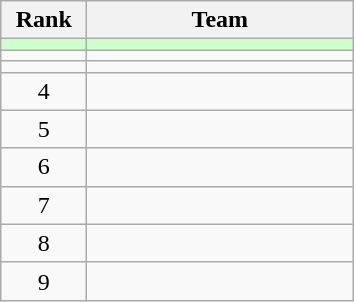<table class=wikitable style="text-align:center;">
<tr>
<th width=50>Rank</th>
<th width=170>Team</th>
</tr>
<tr bgcolor="#ccffcc">
<td></td>
<td align=left></td>
</tr>
<tr>
<td></td>
<td align=left></td>
</tr>
<tr>
<td></td>
<td align=left></td>
</tr>
<tr>
<td>4</td>
<td align=left></td>
</tr>
<tr>
<td>5</td>
<td align=left></td>
</tr>
<tr>
<td>6</td>
<td align=left></td>
</tr>
<tr>
<td>7</td>
<td align=left></td>
</tr>
<tr>
<td>8</td>
<td align=left></td>
</tr>
<tr>
<td>9</td>
<td align=left></td>
</tr>
</table>
